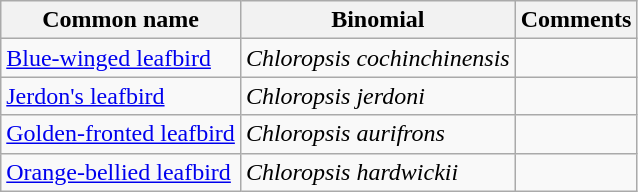<table class="wikitable">
<tr>
<th>Common name</th>
<th>Binomial</th>
<th>Comments</th>
</tr>
<tr>
<td><a href='#'>Blue-winged leafbird</a></td>
<td><em>Chloropsis cochinchinensis</em></td>
<td></td>
</tr>
<tr>
<td><a href='#'>Jerdon's leafbird</a></td>
<td><em>Chloropsis jerdoni</em></td>
<td></td>
</tr>
<tr>
<td><a href='#'>Golden-fronted leafbird</a></td>
<td><em>Chloropsis aurifrons</em></td>
<td></td>
</tr>
<tr>
<td><a href='#'>Orange-bellied leafbird</a></td>
<td><em>Chloropsis hardwickii</em></td>
<td></td>
</tr>
</table>
